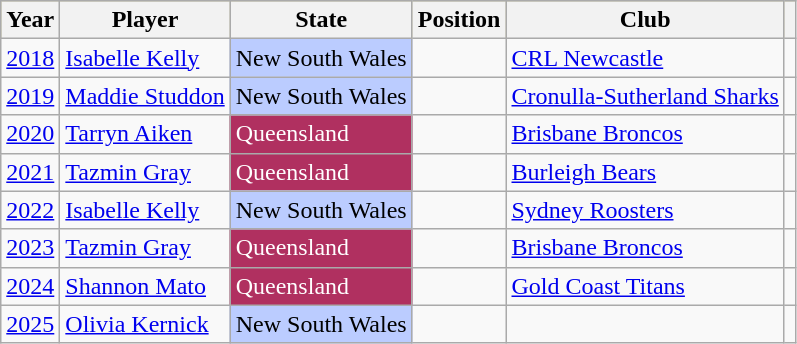<table class="wikitable sortable">
<tr style="background:#bdb76b;">
<th>Year</th>
<th>Player</th>
<th>State</th>
<th>Position</th>
<th>Club</th>
<th class="unsortable"></th>
</tr>
<tr>
<td><a href='#'>2018</a></td>
<td><a href='#'>Isabelle Kelly</a></td>
<td style="background:#bcf">New South Wales</td>
<td></td>
<td> <a href='#'>CRL Newcastle</a></td>
<td></td>
</tr>
<tr>
<td><a href='#'>2019</a></td>
<td><a href='#'>Maddie Studdon</a></td>
<td style="background:#bcf">New South Wales</td>
<td></td>
<td> <a href='#'>Cronulla-Sutherland Sharks</a></td>
<td></td>
</tr>
<tr>
<td><a href='#'>2020</a></td>
<td><a href='#'>Tarryn Aiken</a></td>
<td style="background:#b03060; color:white">Queensland</td>
<td></td>
<td> <a href='#'>Brisbane Broncos</a></td>
<td></td>
</tr>
<tr>
<td><a href='#'>2021</a></td>
<td><a href='#'>Tazmin Gray</a></td>
<td style="background:#b03060; color:white">Queensland</td>
<td></td>
<td> <a href='#'>Burleigh Bears</a></td>
<td></td>
</tr>
<tr>
<td><a href='#'>2022</a></td>
<td><a href='#'>Isabelle Kelly</a></td>
<td style="background:#bcf">New South Wales</td>
<td></td>
<td> <a href='#'>Sydney Roosters</a></td>
<td></td>
</tr>
<tr>
<td><a href='#'>2023</a></td>
<td><a href='#'>Tazmin Gray</a></td>
<td style="background:#b03060; color:white">Queensland</td>
<td></td>
<td> <a href='#'>Brisbane Broncos</a></td>
<td></td>
</tr>
<tr>
<td><a href='#'>2024</a></td>
<td><a href='#'>Shannon Mato</a></td>
<td style="background:#b03060; color:white">Queensland</td>
<td></td>
<td> <a href='#'>Gold Coast Titans</a></td>
<td></td>
</tr>
<tr>
<td><a href='#'>2025</a></td>
<td><a href='#'>Olivia Kernick</a></td>
<td style="background:#bcf">New South Wales</td>
<td></td>
<td></td>
<td></td>
</tr>
</table>
